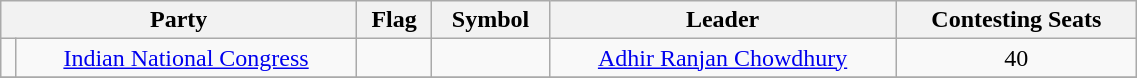<table class="wikitable" width="60%" style="text-align:center">
<tr>
<th colspan="2">Party</th>
<th>Flag</th>
<th>Symbol</th>
<th>Leader</th>
<th>Contesting Seats</th>
</tr>
<tr>
<td></td>
<td><a href='#'>Indian National Congress</a></td>
<td></td>
<td></td>
<td><a href='#'>Adhir Ranjan Chowdhury</a></td>
<td>40</td>
</tr>
<tr>
</tr>
</table>
